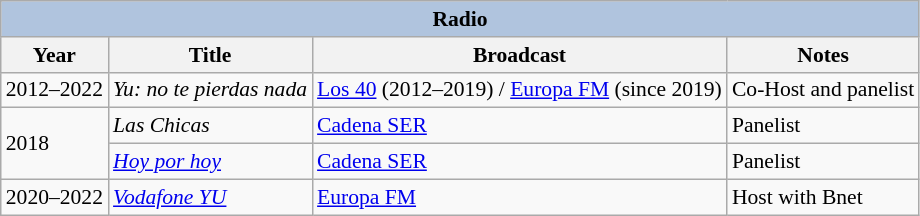<table class="wikitable" style="font-size: 90%;">
<tr>
<th colspan=4 style="background:#B0C4DE;">Radio</th>
</tr>
<tr>
<th>Year</th>
<th>Title</th>
<th>Broadcast</th>
<th>Notes</th>
</tr>
<tr>
<td>2012–2022</td>
<td><em>Yu: no te pierdas nada</em></td>
<td><a href='#'>Los 40</a> (2012–2019) / <a href='#'>Europa FM</a> (since 2019)</td>
<td>Co-Host and panelist</td>
</tr>
<tr>
<td rowspan="2">2018</td>
<td><em>Las Chicas</em></td>
<td><a href='#'>Cadena SER</a></td>
<td>Panelist</td>
</tr>
<tr>
<td><em><a href='#'>Hoy por hoy</a></em></td>
<td><a href='#'>Cadena SER</a></td>
<td>Panelist</td>
</tr>
<tr>
<td>2020–2022</td>
<td><a href='#'><em>Vodafone YU</em></a></td>
<td><a href='#'>Europa FM</a></td>
<td>Host with Bnet</td>
</tr>
</table>
